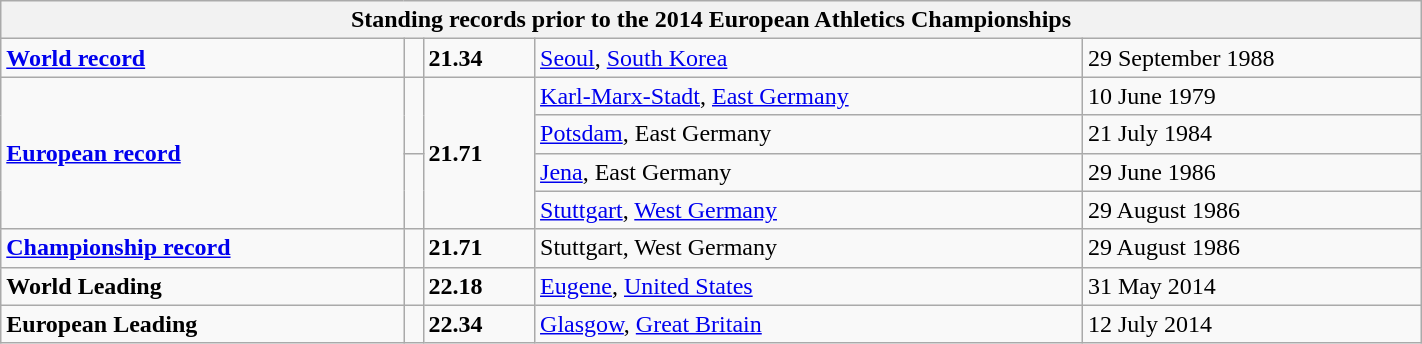<table class="wikitable" width=75%>
<tr>
<th colspan="5">Standing records prior to the 2014 European Athletics Championships</th>
</tr>
<tr>
<td><strong><a href='#'>World record</a></strong></td>
<td></td>
<td><strong>21.34</strong></td>
<td><a href='#'>Seoul</a>, <a href='#'>South Korea</a></td>
<td>29 September 1988</td>
</tr>
<tr>
<td rowspan=4><strong><a href='#'>European record</a></strong></td>
<td rowspan=2></td>
<td rowspan=4><strong>21.71</strong></td>
<td><a href='#'>Karl-Marx-Stadt</a>, <a href='#'>East Germany</a></td>
<td>10 June 1979</td>
</tr>
<tr>
<td><a href='#'>Potsdam</a>, East Germany</td>
<td>21 July 1984</td>
</tr>
<tr>
<td rowspan=2></td>
<td><a href='#'>Jena</a>, East Germany</td>
<td>29 June 1986</td>
</tr>
<tr>
<td><a href='#'>Stuttgart</a>, <a href='#'>West Germany</a></td>
<td>29 August 1986</td>
</tr>
<tr>
<td><strong><a href='#'>Championship record</a></strong></td>
<td></td>
<td><strong>21.71</strong></td>
<td>Stuttgart, West Germany</td>
<td>29 August 1986</td>
</tr>
<tr>
<td><strong>World Leading</strong></td>
<td></td>
<td><strong>22.18</strong></td>
<td><a href='#'>Eugene</a>, <a href='#'>United States</a></td>
<td>31 May 2014</td>
</tr>
<tr>
<td><strong>European Leading</strong></td>
<td></td>
<td><strong>22.34</strong></td>
<td><a href='#'>Glasgow</a>, <a href='#'>Great Britain</a></td>
<td>12 July 2014</td>
</tr>
</table>
